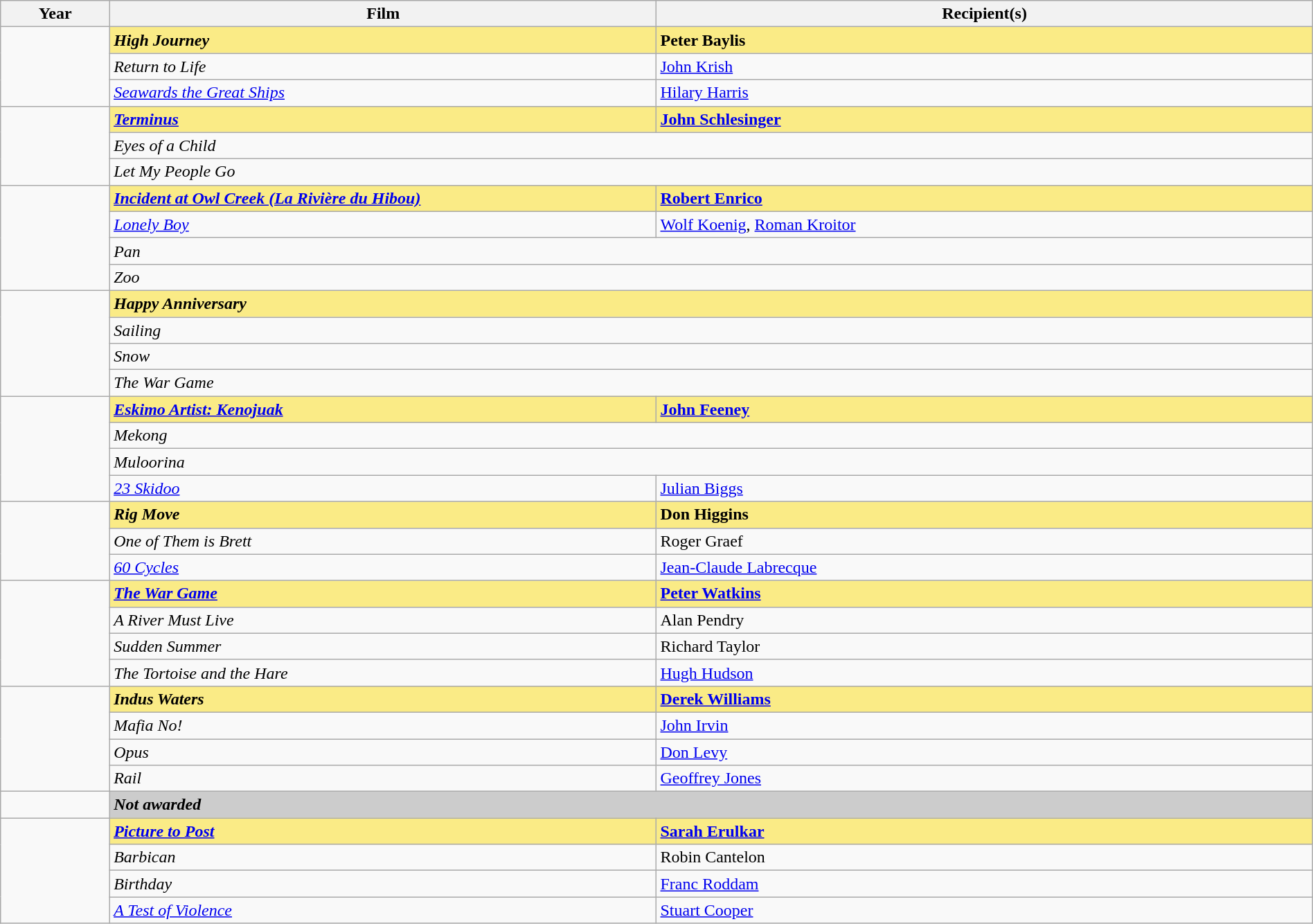<table class="wikitable" style="width:100%;" cellpadding="5">
<tr>
<th style="width:5%;">Year</th>
<th style="width:25%;">Film</th>
<th style="width:30%;">Recipient(s)</th>
</tr>
<tr>
<td rowspan="3"></td>
<td style="background:#FAEB86"><strong><em>High Journey</em></strong></td>
<td style="background:#FAEB86"><strong>Peter Baylis</strong></td>
</tr>
<tr>
<td><em>Return to Life</em></td>
<td><a href='#'>John Krish</a></td>
</tr>
<tr>
<td><em><a href='#'>Seawards the Great Ships</a></em></td>
<td><a href='#'>Hilary Harris</a></td>
</tr>
<tr>
<td rowspan="3"></td>
<td style="background:#FAEB86"><strong><em><a href='#'>Terminus</a></em></strong></td>
<td style="background:#FAEB86"><strong><a href='#'>John Schlesinger</a></strong></td>
</tr>
<tr>
<td colspan="2"><em>Eyes of a Child</em></td>
</tr>
<tr>
<td colspan="2"><em>Let My People Go</em></td>
</tr>
<tr>
<td rowspan="4"></td>
<td style="background:#FAEB86"><strong><em><a href='#'>Incident at Owl Creek (La Rivière du Hibou)</a></em></strong></td>
<td style="background:#FAEB86"><strong><a href='#'>Robert Enrico</a></strong></td>
</tr>
<tr>
<td><em><a href='#'>Lonely Boy</a></em></td>
<td><a href='#'>Wolf Koenig</a>, <a href='#'>Roman Kroitor</a></td>
</tr>
<tr>
<td colspan="2"><em>Pan</em></td>
</tr>
<tr>
<td colspan="2"><em>Zoo</em></td>
</tr>
<tr>
<td rowspan="4"></td>
<td colspan="2" style="background:#FAEB86"><strong><em>Happy Anniversary</em></strong></td>
</tr>
<tr>
<td colspan="2"><em>Sailing</em></td>
</tr>
<tr>
<td colspan="2"><em>Snow</em></td>
</tr>
<tr>
<td colspan="2"><em>The War Game</em></td>
</tr>
<tr>
<td rowspan="4"></td>
<td style="background:#FAEB86"><strong><em><a href='#'>Eskimo Artist: Kenojuak</a></em></strong></td>
<td style="background:#FAEB86"><strong><a href='#'>John Feeney</a></strong></td>
</tr>
<tr>
<td colspan="2"><em>Mekong</em></td>
</tr>
<tr>
<td colspan="2"><em>Muloorina</em></td>
</tr>
<tr>
<td><em><a href='#'>23 Skidoo</a></em></td>
<td><a href='#'>Julian Biggs</a></td>
</tr>
<tr>
<td rowspan="3"></td>
<td style="background:#FAEB86"><strong><em>Rig Move</em></strong></td>
<td style="background:#FAEB86"><strong>Don Higgins</strong></td>
</tr>
<tr>
<td><em>One of Them is Brett</em></td>
<td>Roger Graef</td>
</tr>
<tr>
<td><em><a href='#'>60 Cycles</a></em></td>
<td><a href='#'>Jean-Claude Labrecque</a></td>
</tr>
<tr>
<td rowspan="4"></td>
<td style="background:#FAEB86"><strong><em><a href='#'>The War Game</a></em></strong></td>
<td style="background:#FAEB86"><strong><a href='#'>Peter Watkins</a></strong></td>
</tr>
<tr>
<td><em>A River Must Live</em></td>
<td>Alan Pendry</td>
</tr>
<tr>
<td><em>Sudden Summer</em></td>
<td>Richard Taylor</td>
</tr>
<tr>
<td><em>The Tortoise and the Hare</em></td>
<td><a href='#'>Hugh Hudson</a></td>
</tr>
<tr>
<td rowspan="4"></td>
<td style="background:#FAEB86"><strong><em>Indus Waters</em></strong></td>
<td style="background:#FAEB86"><strong><a href='#'>Derek Williams</a></strong></td>
</tr>
<tr>
<td><em>Mafia No!</em></td>
<td><a href='#'>John Irvin</a></td>
</tr>
<tr>
<td><em>Opus</em></td>
<td><a href='#'>Don Levy</a></td>
</tr>
<tr>
<td><em>Rail</em></td>
<td><a href='#'>Geoffrey Jones</a></td>
</tr>
<tr>
<td></td>
<td colspan="2" style="background:#ccc;"><strong><em>Not awarded</em></strong></td>
</tr>
<tr>
<td rowspan="4"></td>
<td style="background:#FAEB86"><strong><em><a href='#'>Picture to Post</a></em></strong></td>
<td style="background:#FAEB86"><strong><a href='#'>Sarah Erulkar</a></strong></td>
</tr>
<tr>
<td><em>Barbican</em></td>
<td>Robin Cantelon</td>
</tr>
<tr>
<td><em>Birthday</em></td>
<td><a href='#'>Franc Roddam</a></td>
</tr>
<tr>
<td><em><a href='#'>A Test of Violence</a></em></td>
<td><a href='#'>Stuart Cooper</a></td>
</tr>
</table>
